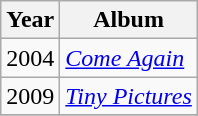<table class="wikitable">
<tr>
<th>Year</th>
<th>Album</th>
</tr>
<tr>
<td>2004</td>
<td><em><a href='#'>Come Again</a></em></td>
</tr>
<tr>
<td>2009</td>
<td><em><a href='#'>Tiny Pictures</a></em></td>
</tr>
<tr>
</tr>
</table>
